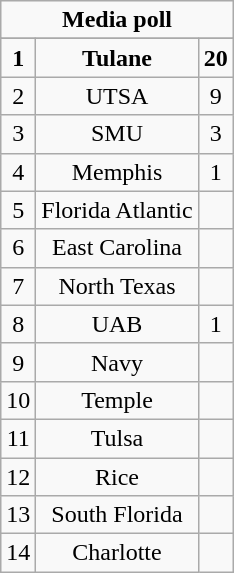<table class="wikitable" style="display: inline-table;">
<tr>
<td align="center" Colspan="3"><strong>Media poll</strong></td>
</tr>
<tr align="center">
</tr>
<tr align="center"|>
<td><strong>1</strong></td>
<td><strong>Tulane</strong></td>
<td><strong>20</strong></td>
</tr>
<tr align="center">
<td>2</td>
<td>UTSA</td>
<td>9</td>
</tr>
<tr align="center">
<td>3</td>
<td>SMU</td>
<td>3</td>
</tr>
<tr align="center">
<td>4</td>
<td>Memphis</td>
<td>1</td>
</tr>
<tr align="center">
<td>5</td>
<td>Florida Atlantic</td>
<td></td>
</tr>
<tr align="center">
<td>6</td>
<td>East Carolina</td>
<td></td>
</tr>
<tr align="center">
<td>7</td>
<td>North Texas</td>
<td></td>
</tr>
<tr align="center">
<td>8</td>
<td>UAB</td>
<td>1</td>
</tr>
<tr align="center">
<td>9</td>
<td>Navy</td>
<td></td>
</tr>
<tr align="center">
<td>10</td>
<td>Temple</td>
<td></td>
</tr>
<tr align="center">
<td>11</td>
<td>Tulsa</td>
<td></td>
</tr>
<tr align="center">
<td>12</td>
<td>Rice</td>
<td></td>
</tr>
<tr align="center">
<td>13</td>
<td>South Florida</td>
<td></td>
</tr>
<tr align="center">
<td>14</td>
<td>Charlotte</td>
<td></td>
</tr>
</table>
